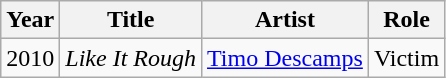<table class="wikitable">
<tr>
<th>Year</th>
<th>Title</th>
<th>Artist</th>
<th>Role</th>
</tr>
<tr>
<td>2010</td>
<td><em>Like It Rough</em></td>
<td><a href='#'>Timo Descamps</a></td>
<td>Victim</td>
</tr>
</table>
